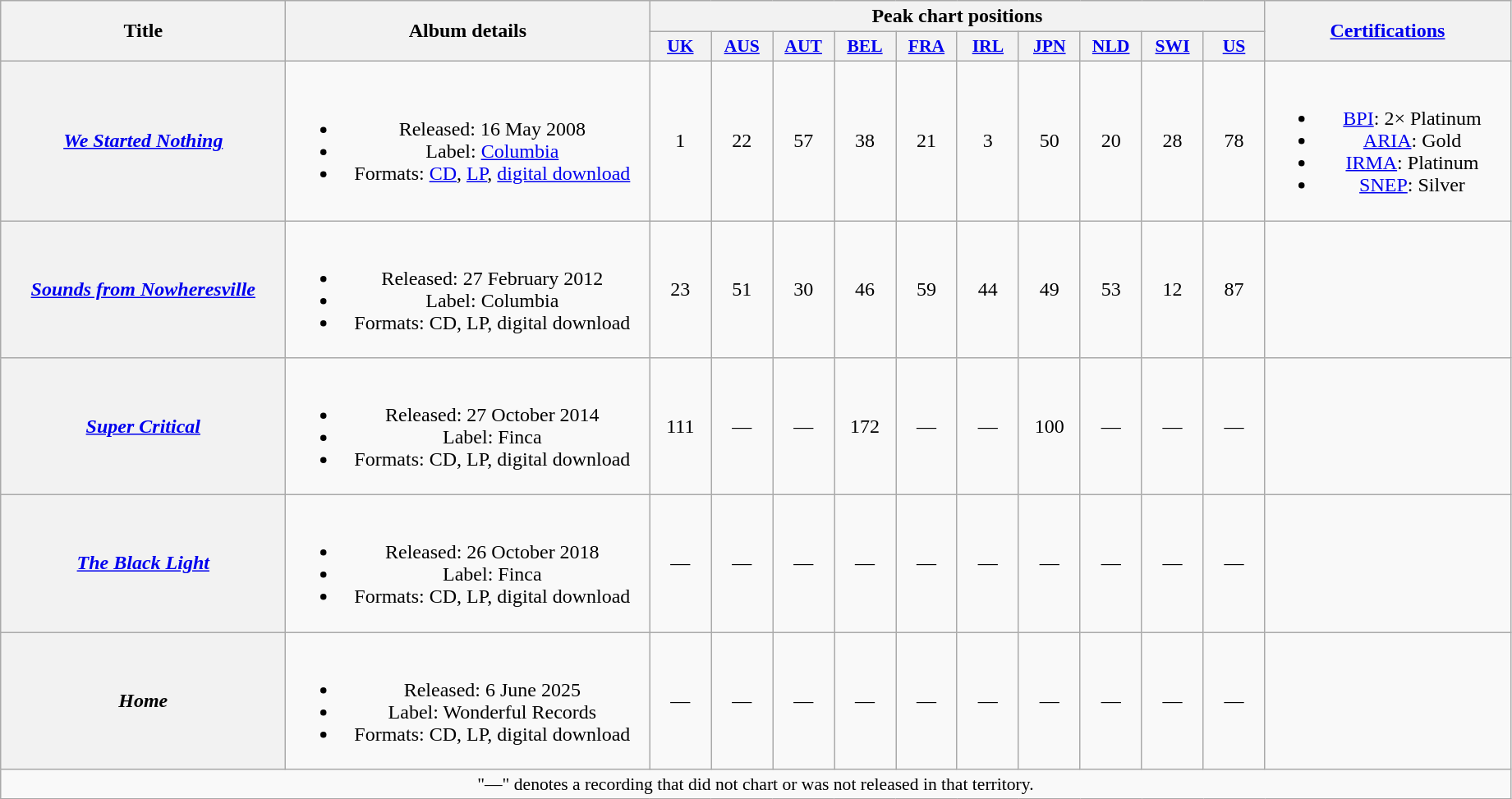<table class="wikitable plainrowheaders" style="text-align:center;">
<tr>
<th scope="col" rowspan="2" style="width:14em;">Title</th>
<th scope="col" rowspan="2" style="width:18em;">Album details</th>
<th colspan="10" scope="col">Peak chart positions</th>
<th scope="col" rowspan="2" style="width:12em;"><a href='#'>Certifications</a></th>
</tr>
<tr>
<th scope="col" style="width:3em;font-size:90%;"><a href='#'>UK</a><br></th>
<th scope="col" style="width:3em;font-size:90%;"><a href='#'>AUS</a><br></th>
<th scope="col" style="width:3em;font-size:90%;"><a href='#'>AUT</a><br></th>
<th scope="col" style="width:3em;font-size:90%;"><a href='#'>BEL</a><br></th>
<th scope="col" style="width:3em;font-size:90%;"><a href='#'>FRA</a><br></th>
<th scope="col" style="width:3em;font-size:90%;"><a href='#'>IRL</a><br></th>
<th scope="col" style="width:3em;font-size:90%;"><a href='#'>JPN</a><br></th>
<th scope="col" style="width:3em;font-size:90%;"><a href='#'>NLD</a><br></th>
<th scope="col" style="width:3em;font-size:90%;"><a href='#'>SWI</a><br></th>
<th scope="col" style="width:3em;font-size:90%;"><a href='#'>US</a><br></th>
</tr>
<tr>
<th scope="row"><em><a href='#'>We Started Nothing</a></em></th>
<td><br><ul><li>Released: 16 May 2008</li><li>Label: <a href='#'>Columbia</a></li><li>Formats: <a href='#'>CD</a>, <a href='#'>LP</a>, <a href='#'>digital download</a></li></ul></td>
<td>1</td>
<td>22</td>
<td>57</td>
<td>38</td>
<td>21</td>
<td>3</td>
<td>50</td>
<td>20</td>
<td>28</td>
<td>78</td>
<td><br><ul><li><a href='#'>BPI</a>: 2× Platinum</li><li><a href='#'>ARIA</a>: Gold</li><li><a href='#'>IRMA</a>: Platinum</li><li><a href='#'>SNEP</a>: Silver</li></ul></td>
</tr>
<tr>
<th scope="row"><em><a href='#'>Sounds from Nowheresville</a></em></th>
<td><br><ul><li>Released: 27 February 2012</li><li>Label: Columbia</li><li>Formats: CD, LP, digital download</li></ul></td>
<td>23</td>
<td>51</td>
<td>30</td>
<td>46</td>
<td>59</td>
<td>44</td>
<td>49</td>
<td>53</td>
<td>12</td>
<td>87</td>
<td></td>
</tr>
<tr>
<th scope="row"><em><a href='#'>Super Critical</a></em></th>
<td><br><ul><li>Released: 27 October 2014</li><li>Label: Finca</li><li>Formats: CD, LP, digital download</li></ul></td>
<td>111</td>
<td>—</td>
<td>—</td>
<td>172</td>
<td>—</td>
<td>—</td>
<td>100</td>
<td>—</td>
<td>—</td>
<td>—</td>
<td></td>
</tr>
<tr>
<th scope="row"><em><a href='#'>The Black Light</a></em></th>
<td><br><ul><li>Released: 26 October 2018</li><li>Label: Finca</li><li>Formats: CD, LP, digital download</li></ul></td>
<td>—</td>
<td>—</td>
<td>—</td>
<td>—</td>
<td>—</td>
<td>—</td>
<td>—</td>
<td>—</td>
<td>—</td>
<td>—</td>
<td></td>
</tr>
<tr>
<th scope="row"><em>Home</em></th>
<td><br><ul><li>Released: 6 June 2025</li><li>Label: Wonderful Records</li><li>Formats: CD, LP, digital download</li></ul></td>
<td>—</td>
<td>—</td>
<td>—</td>
<td>—</td>
<td>—</td>
<td>—</td>
<td>—</td>
<td>—</td>
<td>—</td>
<td>—</td>
<td></td>
</tr>
<tr>
<td colspan="15" style="font-size:90%">"—" denotes a recording that did not chart or was not released in that territory.</td>
</tr>
</table>
